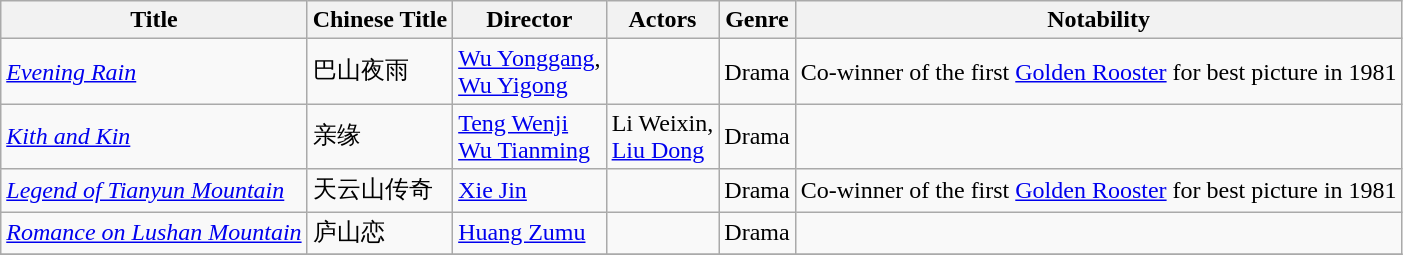<table class="wikitable">
<tr>
<th>Title</th>
<th>Chinese Title</th>
<th>Director</th>
<th>Actors</th>
<th>Genre</th>
<th>Notability</th>
</tr>
<tr>
<td><em><a href='#'>Evening Rain</a></em></td>
<td>巴山夜雨</td>
<td><a href='#'>Wu Yonggang</a>,<br><a href='#'>Wu Yigong</a></td>
<td></td>
<td>Drama</td>
<td>Co-winner of the first <a href='#'>Golden Rooster</a> for best picture in 1981</td>
</tr>
<tr>
<td><em><a href='#'>Kith and Kin</a></em></td>
<td>亲缘</td>
<td><a href='#'>Teng Wenji</a><br><a href='#'>Wu Tianming</a></td>
<td>Li Weixin,<br><a href='#'>Liu Dong</a></td>
<td>Drama</td>
<td></td>
</tr>
<tr>
<td><em><a href='#'>Legend of Tianyun Mountain</a></em></td>
<td>天云山传奇</td>
<td><a href='#'>Xie Jin</a></td>
<td></td>
<td>Drama</td>
<td>Co-winner of the first <a href='#'>Golden Rooster</a> for best picture in 1981</td>
</tr>
<tr>
<td><em><a href='#'>Romance on Lushan Mountain</a></em></td>
<td>庐山恋</td>
<td><a href='#'>Huang Zumu</a></td>
<td></td>
<td>Drama</td>
<td></td>
</tr>
<tr>
</tr>
</table>
